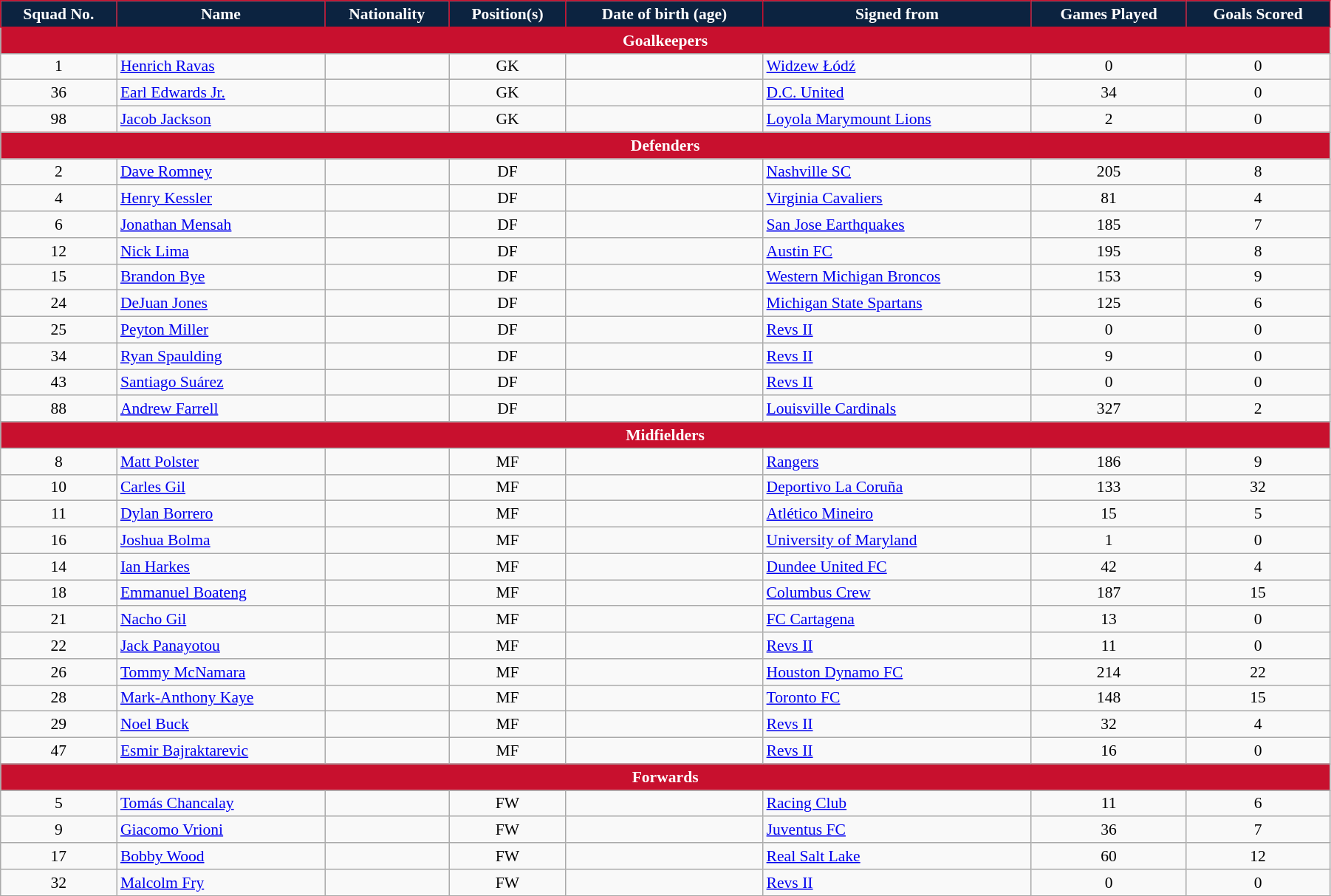<table class="wikitable" style="text-align:center; font-size:90%; width:95%;">
<tr>
<th style="background:#0C2340; color:#fff;  border:1px solid #C8102E; text-align:center;">Squad No.</th>
<th style="background:#0C2340; color:#fff;  border:1px solid #C8102E; text-align:center;">Name</th>
<th style="background:#0C2340; color:#fff;  border:1px solid #C8102E; text-align:center;">Nationality</th>
<th style="background:#0C2340; color:#fff;  border:1px solid #C8102E; text-align:center;">Position(s)</th>
<th style="background:#0C2340; color:#fff;  border:1px solid #C8102E; text-align:center;">Date of birth (age) </th>
<th style="background:#0C2340; color:#fff;  border:1px solid #C8102E; text-align:center;">Signed from</th>
<th style="background:#0C2340; color:#fff;  border:1px solid #C8102E; text-align:center;">Games Played</th>
<th style="background:#0C2340; color:#fff;  border:1px solid #C8102E; text-align:center;">Goals Scored</th>
</tr>
<tr>
<th colspan="8" style="background:#C8102E; color:white; text-align:center;">Goalkeepers</th>
</tr>
<tr>
<td>1</td>
<td align="left"><a href='#'>Henrich Ravas</a></td>
<td></td>
<td>GK</td>
<td></td>
<td align="left"> <a href='#'>Widzew Łódź</a></td>
<td>0</td>
<td>0</td>
</tr>
<tr>
<td>36</td>
<td align="left"><a href='#'>Earl Edwards Jr.</a></td>
<td></td>
<td>GK</td>
<td></td>
<td align="left"> <a href='#'>D.C. United</a></td>
<td>34</td>
<td>0</td>
</tr>
<tr>
<td>98</td>
<td align="left"><a href='#'>Jacob Jackson</a></td>
<td></td>
<td>GK</td>
<td></td>
<td align="left"> <a href='#'>Loyola Marymount Lions</a></td>
<td>2</td>
<td>0</td>
</tr>
<tr>
<th colspan="8" style="background:#C8102E; color:white; text-align:center;">Defenders</th>
</tr>
<tr>
<td>2</td>
<td align="left"><a href='#'>Dave Romney</a></td>
<td></td>
<td>DF</td>
<td></td>
<td align="left"> <a href='#'>Nashville SC</a></td>
<td>205</td>
<td>8</td>
</tr>
<tr>
<td>4</td>
<td align="left"><a href='#'>Henry Kessler</a></td>
<td></td>
<td>DF</td>
<td></td>
<td align="left"> <a href='#'>Virginia Cavaliers</a></td>
<td>81</td>
<td>4</td>
</tr>
<tr>
<td>6</td>
<td align="left"><a href='#'>Jonathan Mensah</a></td>
<td></td>
<td>DF</td>
<td></td>
<td align="left"> <a href='#'>San Jose Earthquakes</a></td>
<td>185</td>
<td>7</td>
</tr>
<tr>
<td>12</td>
<td align="left"><a href='#'>Nick Lima</a></td>
<td></td>
<td>DF</td>
<td></td>
<td align="left"> <a href='#'>Austin FC</a></td>
<td>195</td>
<td>8</td>
</tr>
<tr>
<td>15</td>
<td align="left"><a href='#'>Brandon Bye</a></td>
<td></td>
<td>DF</td>
<td></td>
<td align="left"> <a href='#'>Western Michigan Broncos</a></td>
<td>153</td>
<td>9</td>
</tr>
<tr>
<td>24</td>
<td align="left"><a href='#'>DeJuan Jones</a></td>
<td></td>
<td>DF</td>
<td></td>
<td align="left"> <a href='#'>Michigan State Spartans</a></td>
<td>125</td>
<td>6</td>
</tr>
<tr>
<td>25</td>
<td align="left"><a href='#'>Peyton Miller</a></td>
<td></td>
<td>DF</td>
<td></td>
<td align="left"> <a href='#'>Revs II</a></td>
<td>0</td>
<td>0</td>
</tr>
<tr>
<td>34</td>
<td align="left"><a href='#'>Ryan Spaulding</a></td>
<td></td>
<td>DF</td>
<td></td>
<td align="left"> <a href='#'>Revs II</a></td>
<td>9</td>
<td>0</td>
</tr>
<tr>
<td>43</td>
<td align="left"><a href='#'>Santiago Suárez</a></td>
<td></td>
<td>DF</td>
<td></td>
<td align="left"> <a href='#'>Revs II</a></td>
<td>0</td>
<td>0</td>
</tr>
<tr>
<td>88</td>
<td align="left"><a href='#'>Andrew Farrell</a></td>
<td></td>
<td>DF</td>
<td></td>
<td align="left"> <a href='#'>Louisville Cardinals</a></td>
<td>327</td>
<td>2</td>
</tr>
<tr>
<th colspan="8" style="background:#C8102E; color:white; text-align:center;">Midfielders</th>
</tr>
<tr>
<td>8</td>
<td align="left"><a href='#'>Matt Polster</a></td>
<td></td>
<td>MF</td>
<td></td>
<td align="left"> <a href='#'>Rangers</a></td>
<td>186</td>
<td>9</td>
</tr>
<tr>
<td>10</td>
<td align="left"><a href='#'>Carles Gil</a></td>
<td></td>
<td>MF</td>
<td></td>
<td align="left"> <a href='#'>Deportivo La Coruña</a></td>
<td>133</td>
<td>32</td>
</tr>
<tr>
<td>11</td>
<td align="left"><a href='#'>Dylan Borrero</a></td>
<td></td>
<td>MF</td>
<td></td>
<td align="left"> <a href='#'>Atlético Mineiro</a></td>
<td>15</td>
<td>5</td>
</tr>
<tr>
<td>16</td>
<td align="left"><a href='#'>Joshua Bolma</a></td>
<td></td>
<td>MF</td>
<td></td>
<td align="left"> <a href='#'>University of Maryland</a></td>
<td>1</td>
<td>0</td>
</tr>
<tr>
<td>14</td>
<td align="left"><a href='#'>Ian Harkes</a></td>
<td></td>
<td>MF</td>
<td></td>
<td align="left"> <a href='#'>Dundee United FC</a></td>
<td>42</td>
<td>4</td>
</tr>
<tr>
<td>18</td>
<td align="left"><a href='#'>Emmanuel Boateng</a></td>
<td></td>
<td>MF</td>
<td></td>
<td align="left"> <a href='#'>Columbus Crew</a></td>
<td>187</td>
<td>15</td>
</tr>
<tr>
<td>21</td>
<td align="left"><a href='#'>Nacho Gil</a></td>
<td></td>
<td>MF</td>
<td></td>
<td align="left"> <a href='#'>FC Cartagena</a></td>
<td>13</td>
<td>0</td>
</tr>
<tr>
<td>22</td>
<td align="left"><a href='#'>Jack Panayotou</a></td>
<td></td>
<td>MF</td>
<td></td>
<td align="left"> <a href='#'>Revs II</a></td>
<td>11</td>
<td>0</td>
</tr>
<tr>
<td>26</td>
<td align="left"><a href='#'>Tommy McNamara</a></td>
<td></td>
<td>MF</td>
<td></td>
<td align="left"> <a href='#'>Houston Dynamo FC</a></td>
<td>214</td>
<td>22</td>
</tr>
<tr>
<td>28</td>
<td align="left"><a href='#'>Mark-Anthony Kaye</a></td>
<td></td>
<td>MF</td>
<td></td>
<td align="left"> <a href='#'>Toronto FC</a></td>
<td>148</td>
<td>15</td>
</tr>
<tr>
<td>29</td>
<td align="left"><a href='#'>Noel Buck</a></td>
<td></td>
<td>MF</td>
<td></td>
<td align="left"> <a href='#'>Revs II</a></td>
<td>32</td>
<td>4</td>
</tr>
<tr>
<td>47</td>
<td align="left"><a href='#'>Esmir Bajraktarevic</a></td>
<td></td>
<td>MF</td>
<td></td>
<td align="left"> <a href='#'>Revs II</a></td>
<td>16</td>
<td>0<br></td>
</tr>
<tr>
<th colspan="8" style="background:#C8102E; color:white; text-align:center;">Forwards</th>
</tr>
<tr>
<td>5</td>
<td align="left"><a href='#'>Tomás Chancalay</a></td>
<td></td>
<td>FW</td>
<td></td>
<td align="left"> <a href='#'>Racing Club</a></td>
<td>11</td>
<td>6</td>
</tr>
<tr>
<td>9</td>
<td align="left"><a href='#'>Giacomo Vrioni</a></td>
<td></td>
<td>FW</td>
<td></td>
<td align="left"> <a href='#'>Juventus FC</a></td>
<td>36</td>
<td>7</td>
</tr>
<tr>
<td>17</td>
<td align="left"><a href='#'>Bobby Wood</a></td>
<td></td>
<td>FW</td>
<td></td>
<td align="left"> <a href='#'>Real Salt Lake</a></td>
<td>60</td>
<td>12</td>
</tr>
<tr>
<td>32</td>
<td align="left"><a href='#'>Malcolm Fry</a></td>
<td></td>
<td>FW</td>
<td></td>
<td align="left"> <a href='#'>Revs II</a></td>
<td>0</td>
<td>0</td>
</tr>
<tr>
</tr>
</table>
